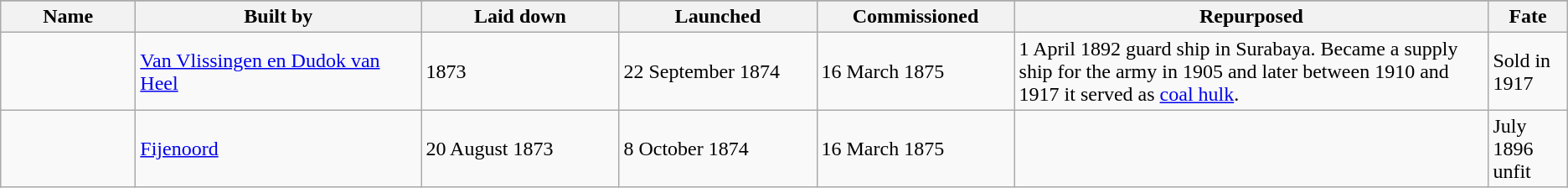<table class="wikitable">
<tr>
</tr>
<tr>
<th width="100">Name</th>
<th width="220">Built by</th>
<th width="150">Laid down</th>
<th width="150">Launched</th>
<th width="150">Commissioned</th>
<th>Repurposed</th>
<th>Fate</th>
</tr>
<tr>
<td></td>
<td><a href='#'>Van Vlissingen en Dudok van Heel</a></td>
<td>1873</td>
<td>22 September 1874</td>
<td>16 March 1875</td>
<td>1 April 1892 guard ship in Surabaya. Became a supply ship for the army in 1905 and later between 1910 and 1917 it served as <a href='#'>coal hulk</a>.</td>
<td>Sold in 1917</td>
</tr>
<tr>
<td></td>
<td><a href='#'>Fijenoord</a></td>
<td>20 August 1873</td>
<td>8 October 1874</td>
<td>16 March 1875</td>
<td></td>
<td>July 1896 unfit</td>
</tr>
</table>
